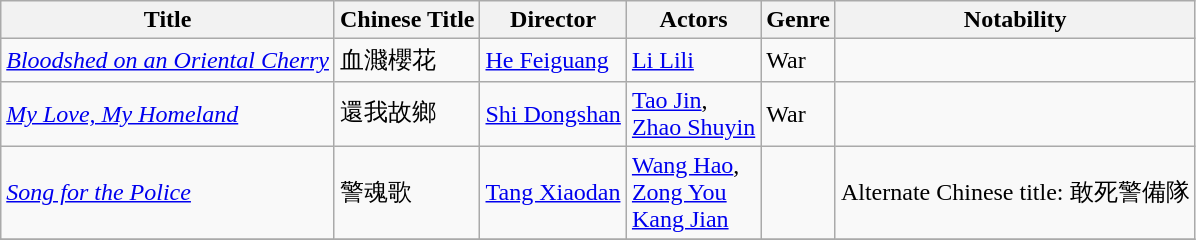<table class="wikitable">
<tr>
<th>Title</th>
<th>Chinese Title</th>
<th>Director</th>
<th>Actors</th>
<th>Genre</th>
<th>Notability</th>
</tr>
<tr>
<td><em><a href='#'>Bloodshed on an Oriental Cherry</a></em></td>
<td>血濺櫻花</td>
<td><a href='#'>He Feiguang</a></td>
<td><a href='#'>Li Lili</a></td>
<td>War</td>
<td></td>
</tr>
<tr>
<td><em><a href='#'>My Love, My Homeland</a></em></td>
<td>還我故鄉</td>
<td><a href='#'>Shi Dongshan</a></td>
<td><a href='#'>Tao Jin</a>,<br><a href='#'>Zhao Shuyin</a></td>
<td>War</td>
<td></td>
</tr>
<tr>
<td><em><a href='#'>Song for the Police</a></em></td>
<td>警魂歌</td>
<td><a href='#'>Tang Xiaodan</a></td>
<td><a href='#'>Wang Hao</a>,<br><a href='#'>Zong You</a><br><a href='#'>Kang Jian</a></td>
<td></td>
<td>Alternate Chinese title: 敢死警備隊</td>
</tr>
<tr>
</tr>
</table>
